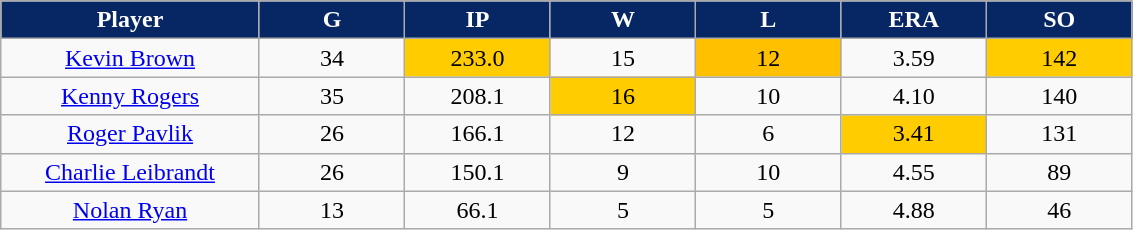<table class="wikitable sortable">
<tr>
<th style="background:#072764;color:white;" width="16%">Player</th>
<th style="background:#072764;color:white;" width="9%">G</th>
<th style="background:#072764;color:white;" width="9%">IP</th>
<th style="background:#072764;color:white;" width="9%">W</th>
<th style="background:#072764;color:white;" width="9%">L</th>
<th style="background:#072764;color:white;" width="9%">ERA</th>
<th style="background:#072764;color:white;" width="9%">SO</th>
</tr>
<tr align="center">
<td><a href='#'>Kevin Brown</a></td>
<td>34</td>
<td bgcolor="#FFCC00">233.0</td>
<td>15</td>
<td bgcolor=#FFCC00">12</td>
<td>3.59</td>
<td bgcolor="#FFCCOO">142</td>
</tr>
<tr align="center">
<td><a href='#'>Kenny Rogers</a></td>
<td>35</td>
<td>208.1</td>
<td bgcolor="#FFCC00">16</td>
<td>10</td>
<td>4.10</td>
<td>140</td>
</tr>
<tr align="center">
<td><a href='#'>Roger Pavlik</a></td>
<td>26</td>
<td>166.1</td>
<td>12</td>
<td>6</td>
<td bgcolor="#FFCC00">3.41</td>
<td>131</td>
</tr>
<tr align="center">
<td><a href='#'>Charlie Leibrandt</a></td>
<td>26</td>
<td>150.1</td>
<td>9</td>
<td>10</td>
<td>4.55</td>
<td>89</td>
</tr>
<tr align="center">
<td><a href='#'>Nolan Ryan</a></td>
<td>13</td>
<td>66.1</td>
<td>5</td>
<td>5</td>
<td>4.88</td>
<td>46</td>
</tr>
</table>
